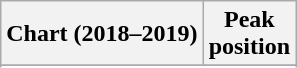<table class="wikitable sortable plainrowheaders" style="text-align:center">
<tr>
<th scope="col">Chart (2018–2019)</th>
<th scope="col">Peak<br>position</th>
</tr>
<tr>
</tr>
<tr>
</tr>
<tr>
</tr>
</table>
